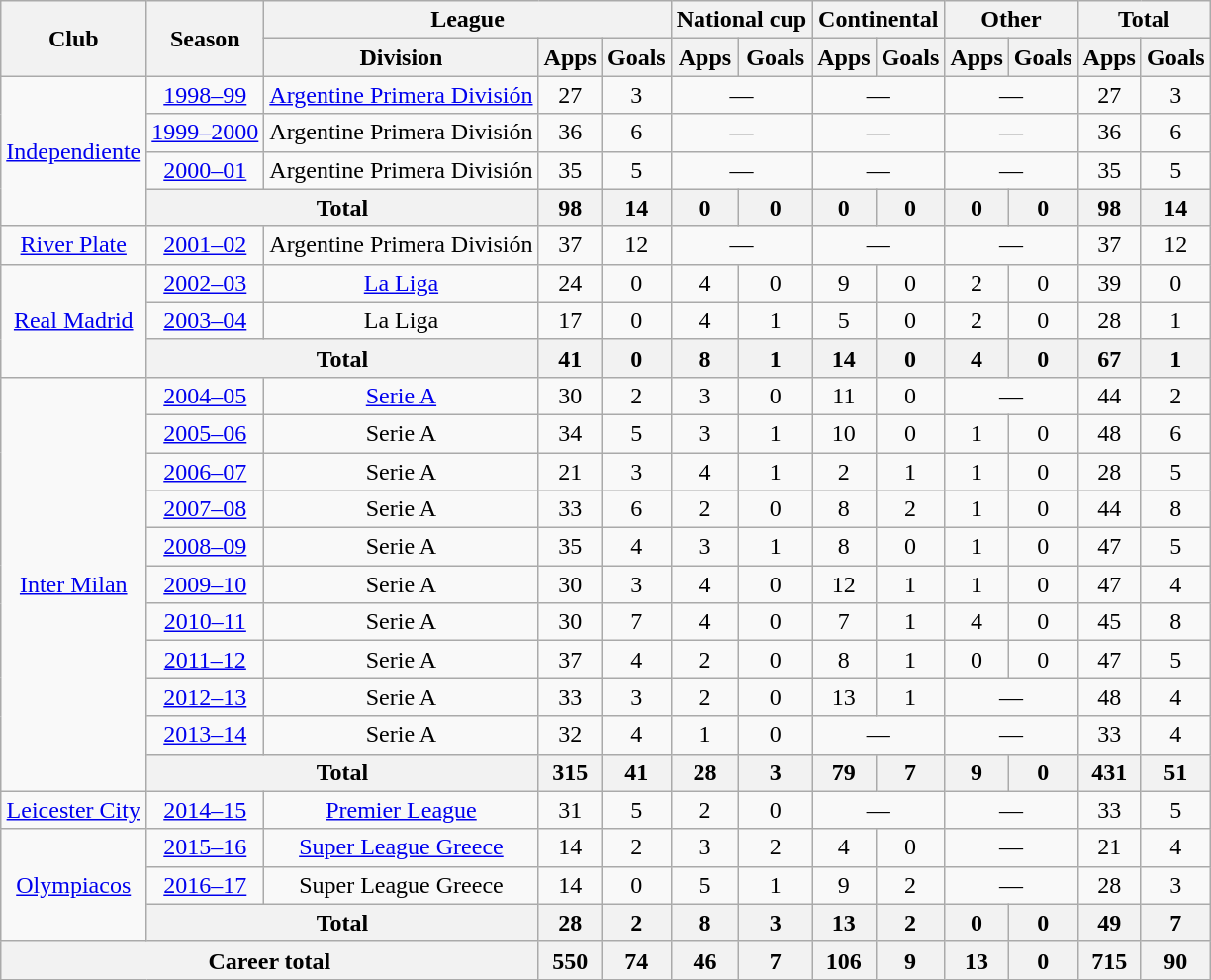<table class="wikitable" style="text-align:center">
<tr>
<th rowspan="2">Club</th>
<th rowspan="2">Season</th>
<th colspan="3">League</th>
<th colspan="2">National cup</th>
<th colspan="2">Continental</th>
<th colspan="2">Other</th>
<th colspan="2">Total</th>
</tr>
<tr>
<th>Division</th>
<th>Apps</th>
<th>Goals</th>
<th>Apps</th>
<th>Goals</th>
<th>Apps</th>
<th>Goals</th>
<th>Apps</th>
<th>Goals</th>
<th>Apps</th>
<th>Goals</th>
</tr>
<tr>
<td rowspan="4"><a href='#'>Independiente</a></td>
<td><a href='#'>1998–99</a></td>
<td><a href='#'>Argentine Primera División</a></td>
<td>27</td>
<td>3</td>
<td colspan="2">—</td>
<td colspan="2">—</td>
<td colspan="2">—</td>
<td>27</td>
<td>3</td>
</tr>
<tr>
<td><a href='#'>1999–2000</a></td>
<td>Argentine Primera División</td>
<td>36</td>
<td>6</td>
<td colspan="2">—</td>
<td colspan="2">—</td>
<td colspan="2">—</td>
<td>36</td>
<td>6</td>
</tr>
<tr>
<td><a href='#'>2000–01</a></td>
<td>Argentine Primera División</td>
<td>35</td>
<td>5</td>
<td colspan="2">—</td>
<td colspan="2">—</td>
<td colspan="2">—</td>
<td>35</td>
<td>5</td>
</tr>
<tr>
<th colspan="2">Total</th>
<th>98</th>
<th>14</th>
<th>0</th>
<th>0</th>
<th>0</th>
<th>0</th>
<th>0</th>
<th>0</th>
<th>98</th>
<th>14</th>
</tr>
<tr>
<td><a href='#'>River Plate</a></td>
<td><a href='#'>2001–02</a></td>
<td>Argentine Primera División</td>
<td>37</td>
<td>12</td>
<td colspan="2">—</td>
<td colspan="2">—</td>
<td colspan="2">—</td>
<td>37</td>
<td>12</td>
</tr>
<tr>
<td rowspan="3"><a href='#'>Real Madrid</a></td>
<td><a href='#'>2002–03</a></td>
<td><a href='#'>La Liga</a></td>
<td>24</td>
<td>0</td>
<td>4</td>
<td>0</td>
<td>9</td>
<td>0</td>
<td>2</td>
<td>0</td>
<td>39</td>
<td>0</td>
</tr>
<tr>
<td><a href='#'>2003–04</a></td>
<td>La Liga</td>
<td>17</td>
<td>0</td>
<td>4</td>
<td>1</td>
<td>5</td>
<td>0</td>
<td>2</td>
<td>0</td>
<td>28</td>
<td>1</td>
</tr>
<tr>
<th colspan="2">Total</th>
<th>41</th>
<th>0</th>
<th>8</th>
<th>1</th>
<th>14</th>
<th>0</th>
<th>4</th>
<th>0</th>
<th>67</th>
<th>1</th>
</tr>
<tr>
<td rowspan="11"><a href='#'>Inter Milan</a></td>
<td><a href='#'>2004–05</a></td>
<td><a href='#'>Serie A</a></td>
<td>30</td>
<td>2</td>
<td>3</td>
<td>0</td>
<td>11</td>
<td>0</td>
<td colspan="2">—</td>
<td>44</td>
<td>2</td>
</tr>
<tr>
<td><a href='#'>2005–06</a></td>
<td>Serie A</td>
<td>34</td>
<td>5</td>
<td>3</td>
<td>1</td>
<td>10</td>
<td>0</td>
<td>1</td>
<td>0</td>
<td>48</td>
<td>6</td>
</tr>
<tr>
<td><a href='#'>2006–07</a></td>
<td>Serie A</td>
<td>21</td>
<td>3</td>
<td>4</td>
<td>1</td>
<td>2</td>
<td>1</td>
<td>1</td>
<td>0</td>
<td>28</td>
<td>5</td>
</tr>
<tr>
<td><a href='#'>2007–08</a></td>
<td>Serie A</td>
<td>33</td>
<td>6</td>
<td>2</td>
<td>0</td>
<td>8</td>
<td>2</td>
<td>1</td>
<td>0</td>
<td>44</td>
<td>8</td>
</tr>
<tr>
<td><a href='#'>2008–09</a></td>
<td>Serie A</td>
<td>35</td>
<td>4</td>
<td>3</td>
<td>1</td>
<td>8</td>
<td>0</td>
<td>1</td>
<td>0</td>
<td>47</td>
<td>5</td>
</tr>
<tr>
<td><a href='#'>2009–10</a></td>
<td>Serie A</td>
<td>30</td>
<td>3</td>
<td>4</td>
<td>0</td>
<td>12</td>
<td>1</td>
<td>1</td>
<td>0</td>
<td>47</td>
<td>4</td>
</tr>
<tr>
<td><a href='#'>2010–11</a></td>
<td>Serie A</td>
<td>30</td>
<td>7</td>
<td>4</td>
<td>0</td>
<td>7</td>
<td>1</td>
<td>4</td>
<td>0</td>
<td>45</td>
<td>8</td>
</tr>
<tr>
<td><a href='#'>2011–12</a></td>
<td>Serie A</td>
<td>37</td>
<td>4</td>
<td>2</td>
<td>0</td>
<td>8</td>
<td>1</td>
<td>0</td>
<td>0</td>
<td>47</td>
<td>5</td>
</tr>
<tr>
<td><a href='#'>2012–13</a></td>
<td>Serie A</td>
<td>33</td>
<td>3</td>
<td>2</td>
<td>0</td>
<td>13</td>
<td>1</td>
<td colspan="2">—</td>
<td>48</td>
<td>4</td>
</tr>
<tr>
<td><a href='#'>2013–14</a></td>
<td>Serie A</td>
<td>32</td>
<td>4</td>
<td>1</td>
<td>0</td>
<td colspan="2">—</td>
<td colspan="2">—</td>
<td>33</td>
<td>4</td>
</tr>
<tr>
<th colspan="2">Total</th>
<th>315</th>
<th>41</th>
<th>28</th>
<th>3</th>
<th>79</th>
<th>7</th>
<th>9</th>
<th>0</th>
<th>431</th>
<th>51</th>
</tr>
<tr>
<td><a href='#'>Leicester City</a></td>
<td><a href='#'>2014–15</a></td>
<td><a href='#'>Premier League</a></td>
<td>31</td>
<td>5</td>
<td>2</td>
<td>0</td>
<td colspan="2">—</td>
<td colspan="2">—</td>
<td>33</td>
<td>5</td>
</tr>
<tr>
<td rowspan="3"><a href='#'>Olympiacos</a></td>
<td><a href='#'>2015–16</a></td>
<td><a href='#'>Super League Greece</a></td>
<td>14</td>
<td>2</td>
<td>3</td>
<td>2</td>
<td>4</td>
<td>0</td>
<td colspan="2">—</td>
<td>21</td>
<td>4</td>
</tr>
<tr>
<td><a href='#'>2016–17</a></td>
<td>Super League Greece</td>
<td>14</td>
<td>0</td>
<td>5</td>
<td>1</td>
<td>9</td>
<td>2</td>
<td colspan="2">—</td>
<td>28</td>
<td>3</td>
</tr>
<tr>
<th colspan="2">Total</th>
<th>28</th>
<th>2</th>
<th>8</th>
<th>3</th>
<th>13</th>
<th>2</th>
<th>0</th>
<th>0</th>
<th>49</th>
<th>7</th>
</tr>
<tr>
<th colspan="3">Career total</th>
<th>550</th>
<th>74</th>
<th>46</th>
<th>7</th>
<th>106</th>
<th>9</th>
<th>13</th>
<th>0</th>
<th>715</th>
<th>90</th>
</tr>
</table>
